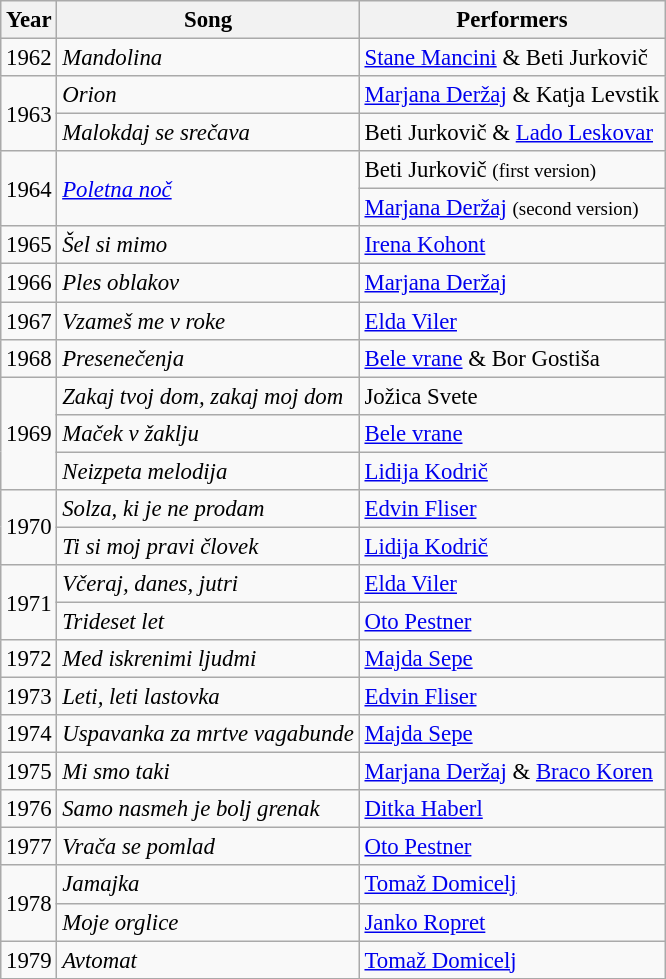<table class="wikitable" style="font-size: 95%;">
<tr>
<th>Year</th>
<th>Song</th>
<th>Performers</th>
</tr>
<tr>
<td>1962</td>
<td><em>Mandolina</em></td>
<td><a href='#'>Stane Mancini</a> & Beti Jurkovič</td>
</tr>
<tr>
<td rowspan=2>1963</td>
<td><em>Orion</em></td>
<td><a href='#'>Marjana Deržaj</a> & Katja Levstik</td>
</tr>
<tr>
<td><em>Malokdaj se srečava</em></td>
<td>Beti Jurkovič & <a href='#'>Lado Leskovar</a></td>
</tr>
<tr>
<td rowspan=2>1964</td>
<td rowspan=2><em><a href='#'>Poletna noč</a></em></td>
<td>Beti Jurkovič <small>(first version)</small></td>
</tr>
<tr>
<td><a href='#'>Marjana Deržaj</a> <small>(second version)</small></td>
</tr>
<tr>
<td>1965</td>
<td><em>Šel si mimo</em></td>
<td><a href='#'>Irena Kohont</a></td>
</tr>
<tr>
<td>1966</td>
<td><em>Ples oblakov</em></td>
<td><a href='#'>Marjana Deržaj</a></td>
</tr>
<tr>
<td>1967</td>
<td><em>Vzameš me v roke</em></td>
<td><a href='#'>Elda Viler</a></td>
</tr>
<tr>
<td>1968</td>
<td><em>Presenečenja</em></td>
<td><a href='#'>Bele vrane</a> & Bor Gostiša</td>
</tr>
<tr>
<td rowspan=3>1969</td>
<td><em>Zakaj tvoj dom, zakaj moj dom </em></td>
<td>Jožica Svete</td>
</tr>
<tr>
<td><em>Maček v žaklju</em></td>
<td><a href='#'>Bele vrane</a></td>
</tr>
<tr>
<td><em>Neizpeta melodija</em></td>
<td><a href='#'>Lidija Kodrič</a></td>
</tr>
<tr>
<td rowspan=2>1970</td>
<td><em>Solza, ki je ne prodam</em></td>
<td><a href='#'>Edvin Fliser</a></td>
</tr>
<tr>
<td><em>Ti si moj pravi človek</em></td>
<td><a href='#'>Lidija Kodrič</a></td>
</tr>
<tr>
<td rowspan=2>1971</td>
<td><em>Včeraj, danes, jutri</em></td>
<td><a href='#'>Elda Viler</a></td>
</tr>
<tr>
<td><em>Trideset let</em></td>
<td><a href='#'>Oto Pestner</a></td>
</tr>
<tr>
<td>1972</td>
<td><em>Med iskrenimi ljudmi</em></td>
<td><a href='#'>Majda Sepe</a></td>
</tr>
<tr>
<td>1973</td>
<td><em>Leti, leti lastovka</em></td>
<td><a href='#'>Edvin Fliser</a></td>
</tr>
<tr>
<td>1974</td>
<td><em>Uspavanka za mrtve vagabunde</em></td>
<td><a href='#'>Majda Sepe</a></td>
</tr>
<tr>
<td>1975</td>
<td><em>Mi smo taki</em></td>
<td><a href='#'>Marjana Deržaj</a> & <a href='#'>Braco Koren</a></td>
</tr>
<tr>
<td>1976</td>
<td><em>Samo nasmeh je bolj grenak</em></td>
<td><a href='#'>Ditka Haberl</a></td>
</tr>
<tr>
<td>1977</td>
<td><em>Vrača se pomlad</em></td>
<td><a href='#'>Oto Pestner</a></td>
</tr>
<tr>
<td rowspan=2>1978</td>
<td><em>Jamajka</em></td>
<td><a href='#'>Tomaž Domicelj</a></td>
</tr>
<tr>
<td><em>Moje orglice</em></td>
<td><a href='#'>Janko Ropret</a></td>
</tr>
<tr>
<td>1979</td>
<td><em>Avtomat</em></td>
<td><a href='#'>Tomaž Domicelj</a></td>
</tr>
</table>
